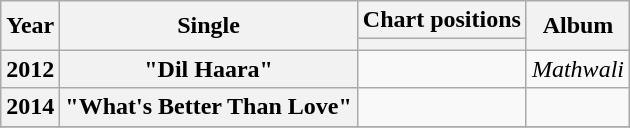<table class="wikitable plainrowheaders" style="text-align:center;">
<tr>
<th scope="col" rowspan="2">Year</th>
<th scope="col" rowspan="2">Single</th>
<th scope="col">Chart positions</th>
<th scope="col" rowspan="2">Album</th>
</tr>
<tr>
<th></th>
</tr>
<tr>
<th scope="row">2012</th>
<th scope="row">"Dil Haara"</th>
<td></td>
<td><em>Mathwali</em></td>
</tr>
<tr>
<th scope="row">2014</th>
<th scope="row">"What's Better Than Love"</th>
<td></td>
<td></td>
</tr>
<tr>
</tr>
</table>
